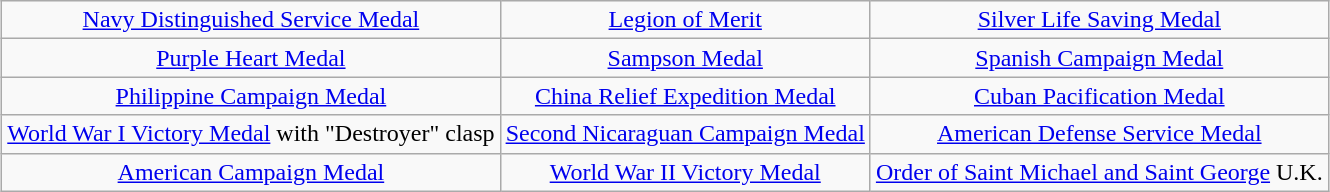<table class="wikitable" style="margin:1em auto; text-align:center;">
<tr>
<td><a href='#'>Navy Distinguished Service Medal</a></td>
<td><a href='#'>Legion of Merit</a></td>
<td><a href='#'>Silver Life Saving Medal</a></td>
</tr>
<tr>
<td><a href='#'>Purple Heart Medal</a></td>
<td><a href='#'>Sampson Medal</a></td>
<td><a href='#'>Spanish Campaign Medal</a></td>
</tr>
<tr>
<td><a href='#'>Philippine Campaign Medal</a></td>
<td><a href='#'>China Relief Expedition Medal</a></td>
<td><a href='#'>Cuban Pacification Medal</a></td>
</tr>
<tr>
<td><a href='#'>World War I Victory Medal</a> with "Destroyer" clasp</td>
<td><a href='#'>Second Nicaraguan Campaign Medal</a></td>
<td><a href='#'>American Defense Service Medal</a></td>
</tr>
<tr>
<td><a href='#'>American Campaign Medal</a></td>
<td><a href='#'>World War II Victory Medal</a></td>
<td><a href='#'>Order of Saint Michael and Saint George</a> U.K.</td>
</tr>
</table>
